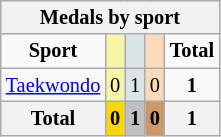<table class="wikitable" style=font-size:85%;float:center;text-align:center>
<tr style="background:#efefef;">
<th colspan=5><strong>Medals by sport</strong></th>
</tr>
<tr align=center>
<td><strong>Sport</strong></td>
<td bgcolor=#f7f6a8></td>
<td bgcolor=#dce5e5></td>
<td bgcolor=#ffdab9></td>
<td><strong>Total</strong></td>
</tr>
<tr align=center>
<td><a href='#'>Taekwondo</a></td>
<td style="background:#F7F6A8;">0</td>
<td style="background:#DCE5E5;">1</td>
<td style="background:#FFDAB9;">0</td>
<td><strong>1</strong></td>
</tr>
<tr align=center>
<th><strong>Total</strong></th>
<th style="background:gold;"><strong>0</strong></th>
<th style="background:silver;"><strong>1</strong></th>
<th style="background:#c96;"><strong>0</strong></th>
<th><strong>1</strong></th>
</tr>
</table>
